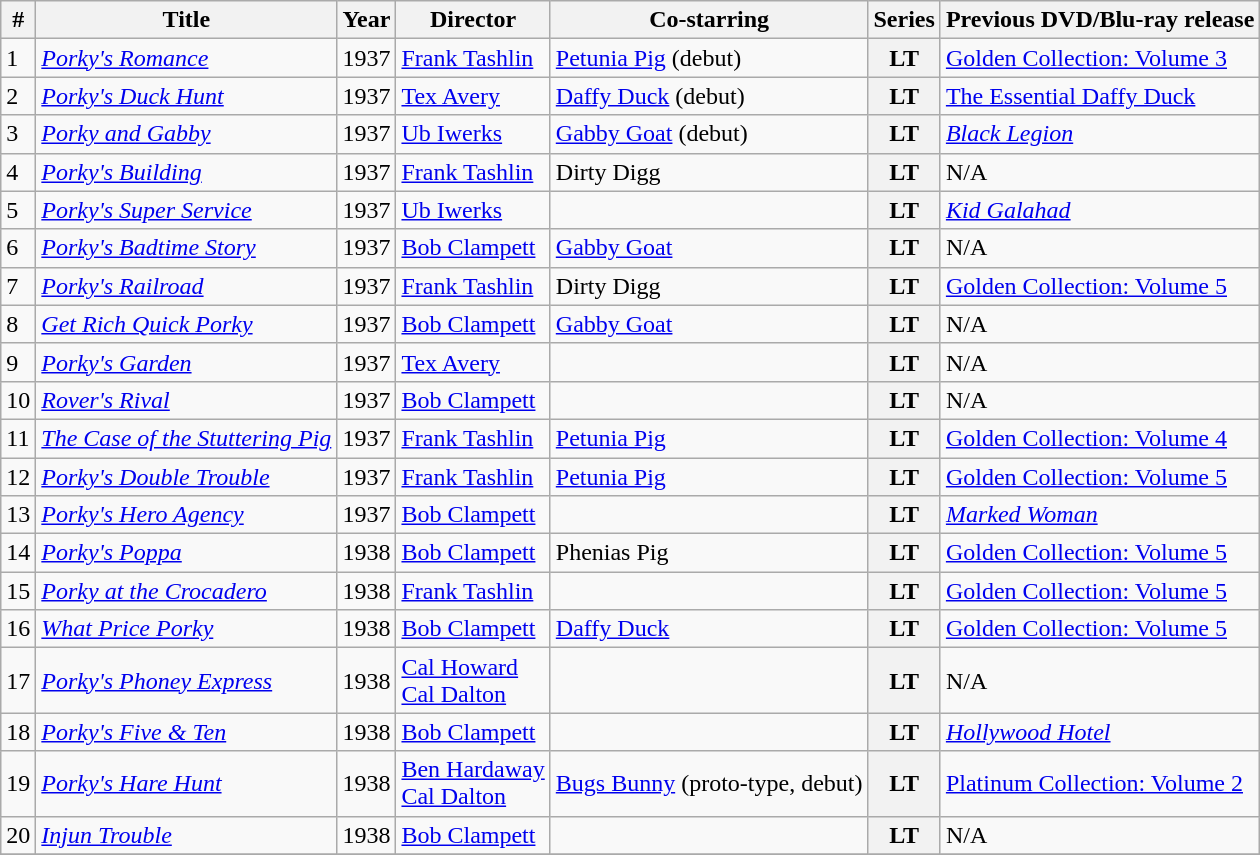<table class="wikitable sortable">
<tr>
<th>#</th>
<th>Title</th>
<th>Year</th>
<th>Director</th>
<th>Co-starring</th>
<th>Series</th>
<th>Previous DVD/Blu-ray release</th>
</tr>
<tr>
<td>1</td>
<td><em><a href='#'>Porky's Romance</a></em></td>
<td>1937</td>
<td><a href='#'>Frank Tashlin</a></td>
<td><a href='#'>Petunia Pig</a> (debut)</td>
<th>LT</th>
<td><a href='#'>Golden Collection: Volume 3</a></td>
</tr>
<tr>
<td>2</td>
<td><em><a href='#'>Porky's Duck Hunt</a></em></td>
<td>1937</td>
<td><a href='#'>Tex Avery</a></td>
<td><a href='#'>Daffy Duck</a> (debut)</td>
<th>LT</th>
<td><a href='#'>The Essential Daffy Duck</a></td>
</tr>
<tr>
<td>3</td>
<td><em><a href='#'>Porky and Gabby</a></em></td>
<td>1937</td>
<td><a href='#'>Ub Iwerks</a></td>
<td><a href='#'>Gabby Goat</a> (debut)</td>
<th>LT</th>
<td><em><a href='#'>Black Legion</a></em></td>
</tr>
<tr>
<td>4</td>
<td><em><a href='#'>Porky's Building</a></em></td>
<td>1937</td>
<td><a href='#'>Frank Tashlin</a></td>
<td>Dirty Digg</td>
<th>LT</th>
<td>N/A</td>
</tr>
<tr>
<td>5</td>
<td><em><a href='#'>Porky's Super Service</a></em></td>
<td>1937</td>
<td><a href='#'>Ub Iwerks</a></td>
<td></td>
<th>LT</th>
<td><em><a href='#'>Kid Galahad</a></em></td>
</tr>
<tr>
<td>6</td>
<td><em><a href='#'>Porky's Badtime Story</a></em></td>
<td>1937</td>
<td><a href='#'>Bob Clampett</a></td>
<td><a href='#'>Gabby Goat</a></td>
<th>LT</th>
<td>N/A</td>
</tr>
<tr>
<td>7</td>
<td><em><a href='#'>Porky's Railroad</a></em></td>
<td>1937</td>
<td><a href='#'>Frank Tashlin</a></td>
<td>Dirty Digg</td>
<th>LT</th>
<td><a href='#'>Golden Collection: Volume 5</a></td>
</tr>
<tr>
<td>8</td>
<td><em><a href='#'>Get Rich Quick Porky</a></em> </td>
<td>1937</td>
<td><a href='#'>Bob Clampett</a></td>
<td><a href='#'>Gabby Goat</a></td>
<th>LT</th>
<td>N/A</td>
</tr>
<tr>
<td>9</td>
<td><em><a href='#'>Porky's Garden</a></em> </td>
<td>1937</td>
<td><a href='#'>Tex Avery</a></td>
<td></td>
<th>LT</th>
<td>N/A</td>
</tr>
<tr>
<td>10</td>
<td><em><a href='#'>Rover's Rival</a></em></td>
<td>1937</td>
<td><a href='#'>Bob Clampett</a></td>
<td></td>
<th>LT</th>
<td>N/A</td>
</tr>
<tr>
<td>11</td>
<td><em><a href='#'>The Case of the Stuttering Pig</a></em></td>
<td>1937</td>
<td><a href='#'>Frank Tashlin</a></td>
<td><a href='#'>Petunia Pig</a></td>
<th>LT</th>
<td><a href='#'>Golden Collection: Volume 4</a></td>
</tr>
<tr>
<td>12</td>
<td><em><a href='#'>Porky's Double Trouble</a></em></td>
<td>1937</td>
<td><a href='#'>Frank Tashlin</a></td>
<td><a href='#'>Petunia Pig</a></td>
<th>LT</th>
<td><a href='#'>Golden Collection: Volume 5</a></td>
</tr>
<tr>
<td>13</td>
<td><em><a href='#'>Porky's Hero Agency</a></em></td>
<td>1937</td>
<td><a href='#'>Bob Clampett</a></td>
<td></td>
<th>LT</th>
<td><em><a href='#'>Marked Woman</a></em></td>
</tr>
<tr>
<td>14</td>
<td><em><a href='#'>Porky's Poppa</a></em></td>
<td>1938</td>
<td><a href='#'>Bob Clampett</a></td>
<td>Phenias Pig</td>
<th>LT</th>
<td><a href='#'>Golden Collection: Volume 5</a></td>
</tr>
<tr>
<td>15</td>
<td><em><a href='#'>Porky at the Crocadero</a></em></td>
<td>1938</td>
<td><a href='#'>Frank Tashlin</a></td>
<td></td>
<th>LT</th>
<td><a href='#'>Golden Collection: Volume 5</a></td>
</tr>
<tr>
<td>16</td>
<td><em><a href='#'>What Price Porky</a></em></td>
<td>1938</td>
<td><a href='#'>Bob Clampett</a></td>
<td><a href='#'>Daffy Duck</a></td>
<th>LT</th>
<td><a href='#'>Golden Collection: Volume 5</a></td>
</tr>
<tr>
<td>17</td>
<td><em><a href='#'>Porky's Phoney Express</a></em></td>
<td>1938</td>
<td><a href='#'>Cal Howard</a><br><a href='#'>Cal Dalton</a></td>
<td></td>
<th>LT</th>
<td>N/A</td>
</tr>
<tr>
<td>18</td>
<td><em><a href='#'>Porky's Five & Ten</a></em></td>
<td>1938</td>
<td><a href='#'>Bob Clampett</a></td>
<td></td>
<th>LT</th>
<td><em><a href='#'>Hollywood Hotel</a></em></td>
</tr>
<tr>
<td>19</td>
<td><em><a href='#'>Porky's Hare Hunt</a></em></td>
<td>1938</td>
<td><a href='#'>Ben Hardaway</a><br><a href='#'>Cal Dalton</a></td>
<td><a href='#'>Bugs Bunny</a> (proto-type, debut)</td>
<th>LT</th>
<td><a href='#'>Platinum Collection: Volume 2</a></td>
</tr>
<tr>
<td>20</td>
<td><em><a href='#'>Injun Trouble</a></em></td>
<td>1938</td>
<td><a href='#'>Bob Clampett</a></td>
<td></td>
<th>LT</th>
<td>N/A</td>
</tr>
<tr>
</tr>
</table>
